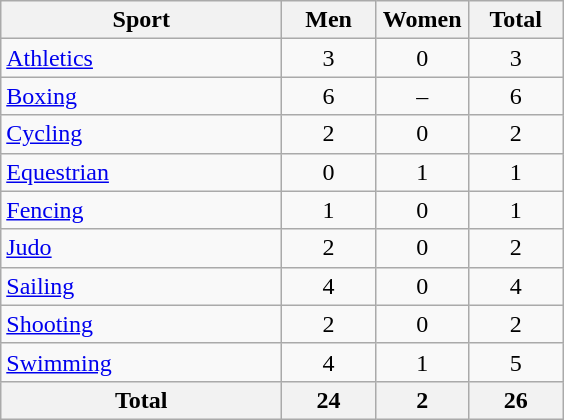<table class="wikitable sortable" style="text-align:center;">
<tr>
<th width=180>Sport</th>
<th width=55>Men</th>
<th width=55>Women</th>
<th width=55>Total</th>
</tr>
<tr>
<td align=left><a href='#'>Athletics</a></td>
<td>3</td>
<td>0</td>
<td>3</td>
</tr>
<tr>
<td align=left><a href='#'>Boxing</a></td>
<td>6</td>
<td>–</td>
<td>6</td>
</tr>
<tr>
<td align=left><a href='#'>Cycling</a></td>
<td>2</td>
<td>0</td>
<td>2</td>
</tr>
<tr>
<td align=left><a href='#'>Equestrian</a></td>
<td>0</td>
<td>1</td>
<td>1</td>
</tr>
<tr>
<td align=left><a href='#'>Fencing</a></td>
<td>1</td>
<td>0</td>
<td>1</td>
</tr>
<tr>
<td align=left><a href='#'>Judo</a></td>
<td>2</td>
<td>0</td>
<td>2</td>
</tr>
<tr>
<td align=left><a href='#'>Sailing</a></td>
<td>4</td>
<td>0</td>
<td>4</td>
</tr>
<tr>
<td align=left><a href='#'>Shooting</a></td>
<td>2</td>
<td>0</td>
<td>2</td>
</tr>
<tr>
<td align=left><a href='#'>Swimming</a></td>
<td>4</td>
<td>1</td>
<td>5</td>
</tr>
<tr>
<th>Total</th>
<th>24</th>
<th>2</th>
<th>26</th>
</tr>
</table>
